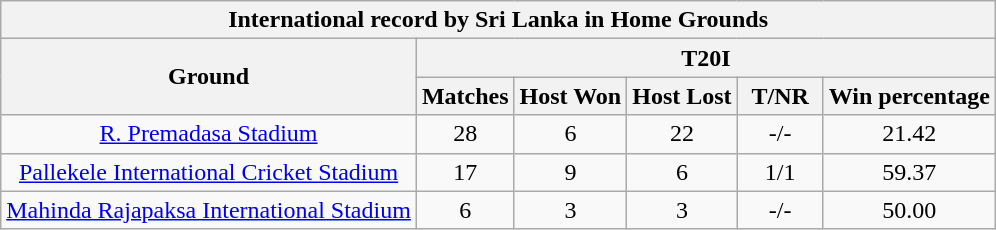<table class="wikitable sortable" style="text-align:center; white-space:nowrap">
<tr>
<th colspan=10>International record by Sri Lanka in Home Grounds</th>
</tr>
<tr>
<th rowspan=2>Ground</th>
<th colspan=5 class="unsortable">T20I</th>
</tr>
<tr>
<th width=50 class="unsortable">Matches</th>
<th width=50 class="unsortable">Host Won</th>
<th width=50 class="unsortable">Host Lost</th>
<th width=50 class="unsortable">T/NR</th>
<th width=50 class="unsortable">Win percentage</th>
</tr>
<tr>
<td><a href='#'>R. Premadasa Stadium</a></td>
<td>28</td>
<td>6</td>
<td>22</td>
<td>-/-</td>
<td>21.42</td>
</tr>
<tr>
<td><a href='#'>Pallekele International Cricket Stadium</a></td>
<td>17</td>
<td>9</td>
<td>6</td>
<td>1/1</td>
<td>59.37</td>
</tr>
<tr>
<td><a href='#'>Mahinda Rajapaksa International Stadium</a></td>
<td>6</td>
<td>3</td>
<td>3</td>
<td>-/-</td>
<td>50.00</td>
</tr>
</table>
